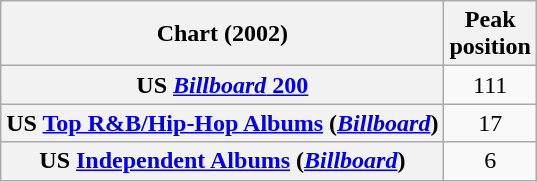<table class="wikitable sortable plainrowheaders" style="text-align:center">
<tr>
<th scope="col">Chart (2002)</th>
<th scope="col">Peak<br> position</th>
</tr>
<tr>
<th scope="row">US <a href='#'><em>Billboard</em> 200</a></th>
<td>111</td>
</tr>
<tr>
<th scope="row">US <a href='#'>Top R&B/Hip-Hop Albums</a> (<em><a href='#'>Billboard</a></em>)</th>
<td>17</td>
</tr>
<tr>
<th scope="row">US <a href='#'>Independent Albums</a> (<em><a href='#'>Billboard</a></em>)</th>
<td>6</td>
</tr>
</table>
